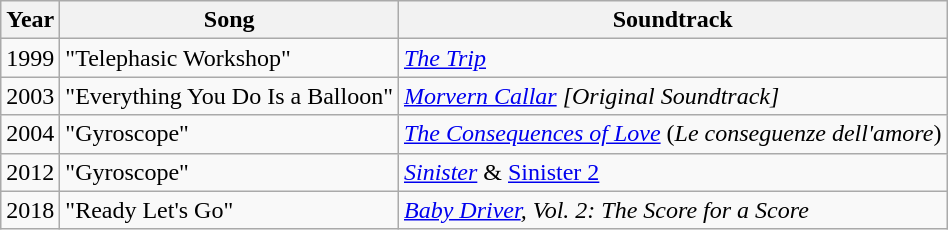<table class="wikitable">
<tr>
<th>Year</th>
<th>Song</th>
<th>Soundtrack</th>
</tr>
<tr>
<td>1999</td>
<td>"Telephasic Workshop"</td>
<td><em><a href='#'>The Trip</a></em></td>
</tr>
<tr>
<td>2003</td>
<td>"Everything You Do Is a Balloon"</td>
<td><em><a href='#'>Morvern Callar</a> [Original Soundtrack]</em></td>
</tr>
<tr>
<td>2004</td>
<td>"Gyroscope"</td>
<td><em><a href='#'>The Consequences of Love</a></em> (<em>Le conseguenze dell'amore</em>)</td>
</tr>
<tr>
<td>2012</td>
<td>"Gyroscope"</td>
<td><em><a href='#'>Sinister</a></em> & <a href='#'>Sinister 2</a></td>
</tr>
<tr>
<td>2018</td>
<td>"Ready Let's Go"</td>
<td><em><a href='#'>Baby Driver</a>, Vol. 2: The Score for a Score</em></td>
</tr>
</table>
